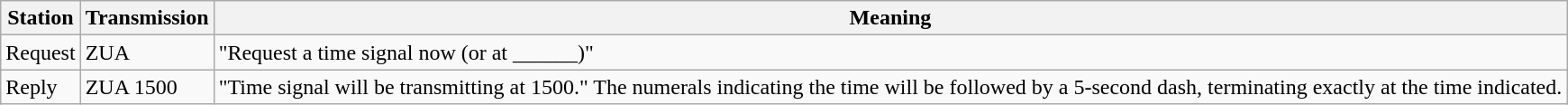<table class="wikitable">
<tr>
<th>Station</th>
<th>Transmission</th>
<th>Meaning</th>
</tr>
<tr>
<td>Request</td>
<td> ZUA</td>
<td>"Request a time signal now (or at ______)"</td>
</tr>
<tr>
<td>Reply</td>
<td>ZUA 1500</td>
<td>"Time signal will be transmitting at 1500." The numerals indicating the time will be followed by a 5-second dash, terminating exactly at the time indicated.</td>
</tr>
</table>
